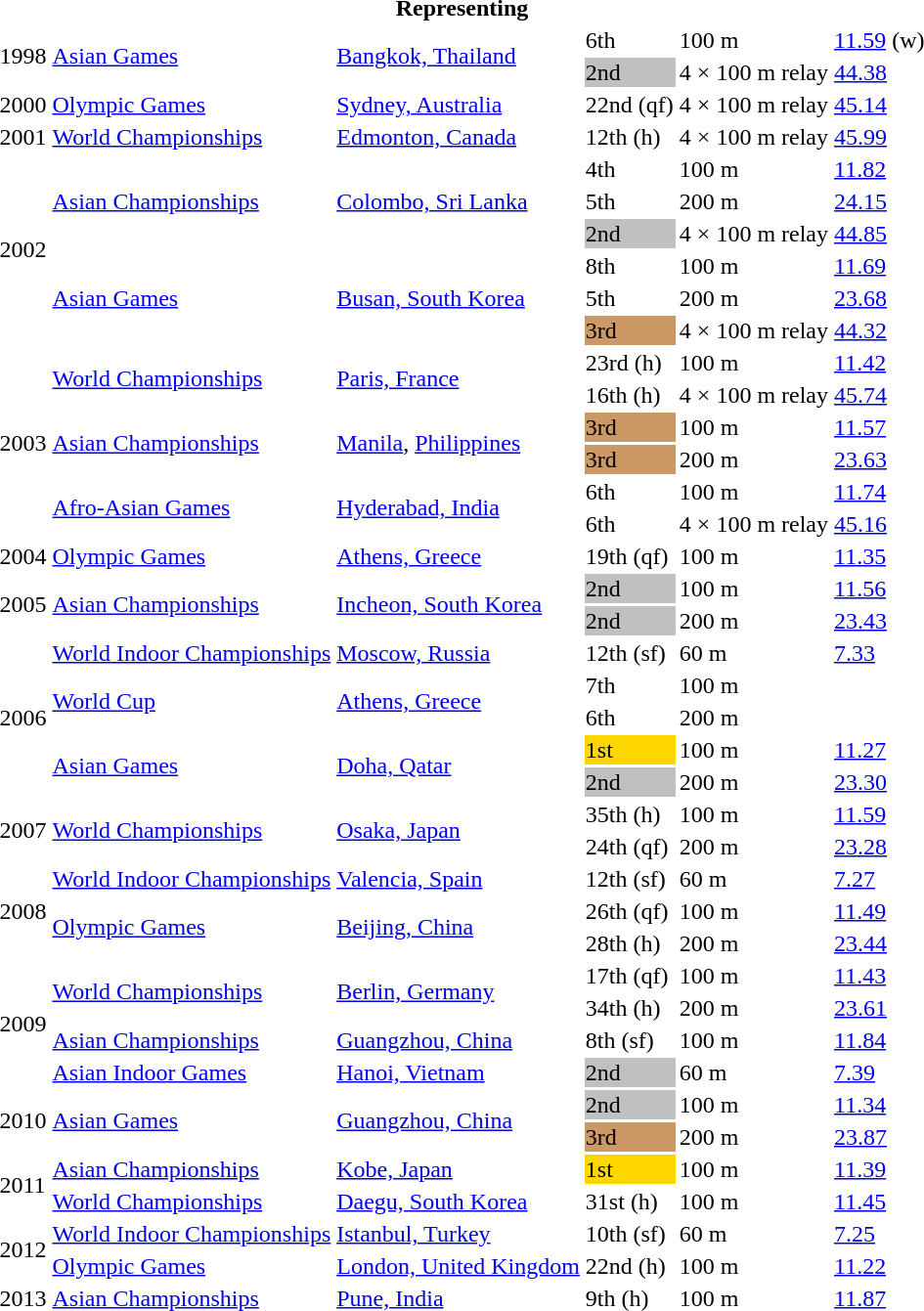<table>
<tr>
<th colspan="6">Representing </th>
</tr>
<tr>
<td rowspan=2>1998</td>
<td rowspan=2><a href='#'>Asian Games</a></td>
<td rowspan=2><a href='#'>Bangkok, Thailand</a></td>
<td>6th</td>
<td>100 m</td>
<td><a href='#'>11.59</a> (w)</td>
</tr>
<tr>
<td bgcolor=silver>2nd</td>
<td>4 × 100 m relay</td>
<td><a href='#'>44.38</a></td>
</tr>
<tr>
<td>2000</td>
<td><a href='#'>Olympic Games</a></td>
<td><a href='#'>Sydney, Australia</a></td>
<td>22nd (qf)</td>
<td>4 × 100 m relay</td>
<td><a href='#'>45.14</a></td>
</tr>
<tr>
<td>2001</td>
<td><a href='#'>World Championships</a></td>
<td><a href='#'>Edmonton, Canada</a></td>
<td>12th (h)</td>
<td>4 × 100 m relay</td>
<td><a href='#'>45.99</a></td>
</tr>
<tr>
<td rowspan=6>2002</td>
<td rowspan=3><a href='#'>Asian Championships</a></td>
<td rowspan=3><a href='#'>Colombo, Sri Lanka</a></td>
<td>4th</td>
<td>100 m</td>
<td><a href='#'>11.82</a></td>
</tr>
<tr>
<td>5th</td>
<td>200 m</td>
<td><a href='#'>24.15</a></td>
</tr>
<tr>
<td bgcolor=silver>2nd</td>
<td>4 × 100 m relay</td>
<td><a href='#'>44.85</a></td>
</tr>
<tr>
<td rowspan=3><a href='#'>Asian Games</a></td>
<td rowspan=3><a href='#'>Busan, South Korea</a></td>
<td>8th</td>
<td>100 m</td>
<td><a href='#'>11.69</a></td>
</tr>
<tr>
<td>5th</td>
<td>200 m</td>
<td><a href='#'>23.68</a></td>
</tr>
<tr>
<td bgcolor="cc9966">3rd</td>
<td>4 × 100 m relay</td>
<td><a href='#'>44.32</a></td>
</tr>
<tr>
<td rowspan=6>2003</td>
<td rowspan=2><a href='#'>World Championships</a></td>
<td rowspan=2><a href='#'>Paris, France</a></td>
<td>23rd (h)</td>
<td>100 m</td>
<td><a href='#'>11.42</a></td>
</tr>
<tr>
<td>16th (h)</td>
<td>4 × 100 m relay</td>
<td><a href='#'>45.74</a></td>
</tr>
<tr>
<td rowspan=2><a href='#'>Asian Championships</a></td>
<td rowspan=2><a href='#'>Manila</a>, <a href='#'>Philippines</a></td>
<td bgcolor="cc9966">3rd</td>
<td>100 m</td>
<td><a href='#'>11.57</a></td>
</tr>
<tr>
<td bgcolor="cc9966">3rd</td>
<td>200 m</td>
<td><a href='#'>23.63</a></td>
</tr>
<tr>
<td rowspan=2><a href='#'>Afro-Asian Games</a></td>
<td rowspan=2><a href='#'>Hyderabad, India</a></td>
<td>6th</td>
<td>100 m</td>
<td><a href='#'>11.74</a></td>
</tr>
<tr>
<td>6th</td>
<td>4 × 100 m relay</td>
<td><a href='#'>45.16</a></td>
</tr>
<tr>
<td>2004</td>
<td><a href='#'>Olympic Games</a></td>
<td><a href='#'>Athens, Greece</a></td>
<td>19th (qf)</td>
<td>100 m</td>
<td><a href='#'>11.35</a></td>
</tr>
<tr>
<td rowspan=2>2005</td>
<td rowspan=2><a href='#'>Asian Championships</a></td>
<td rowspan=2><a href='#'>Incheon, South Korea</a></td>
<td bgcolor="silver">2nd</td>
<td>100 m</td>
<td><a href='#'>11.56</a></td>
</tr>
<tr>
<td bgcolor="silver">2nd</td>
<td>200 m</td>
<td><a href='#'>23.43</a></td>
</tr>
<tr>
<td rowspan=5>2006</td>
<td><a href='#'>World Indoor Championships</a></td>
<td><a href='#'>Moscow, Russia</a></td>
<td>12th (sf)</td>
<td>60 m</td>
<td><a href='#'>7.33</a></td>
</tr>
<tr>
<td rowspan=2><a href='#'>World Cup</a></td>
<td rowspan=2><a href='#'>Athens, Greece</a></td>
<td>7th</td>
<td>100 m</td>
<td></td>
</tr>
<tr>
<td>6th</td>
<td>200 m</td>
<td></td>
</tr>
<tr>
<td rowspan=2><a href='#'>Asian Games</a></td>
<td rowspan=2><a href='#'>Doha, Qatar</a></td>
<td bgcolor="gold">1st</td>
<td>100 m</td>
<td><a href='#'>11.27</a></td>
</tr>
<tr>
<td bgcolor="silver">2nd</td>
<td>200 m</td>
<td><a href='#'>23.30</a></td>
</tr>
<tr>
<td rowspan=2>2007</td>
<td rowspan=2><a href='#'>World Championships</a></td>
<td rowspan=2><a href='#'>Osaka, Japan</a></td>
<td>35th (h)</td>
<td>100 m</td>
<td><a href='#'>11.59</a></td>
</tr>
<tr>
<td>24th (qf)</td>
<td>200 m</td>
<td><a href='#'>23.28</a></td>
</tr>
<tr>
<td rowspan=3>2008</td>
<td><a href='#'>World Indoor Championships</a></td>
<td><a href='#'>Valencia, Spain</a></td>
<td>12th (sf)</td>
<td>60 m</td>
<td><a href='#'>7.27</a></td>
</tr>
<tr>
<td rowspan=2><a href='#'>Olympic Games</a></td>
<td rowspan=2><a href='#'>Beijing, China</a></td>
<td>26th (qf)</td>
<td>100 m</td>
<td><a href='#'>11.49</a></td>
</tr>
<tr>
<td>28th (h)</td>
<td>200 m</td>
<td><a href='#'>23.44</a></td>
</tr>
<tr>
<td rowspan=4>2009</td>
<td rowspan=2><a href='#'>World Championships</a></td>
<td rowspan=2><a href='#'>Berlin, Germany</a></td>
<td>17th (qf)</td>
<td>100 m</td>
<td><a href='#'>11.43</a></td>
</tr>
<tr>
<td>34th (h)</td>
<td>200 m</td>
<td><a href='#'>23.61</a></td>
</tr>
<tr>
<td><a href='#'>Asian Championships</a></td>
<td><a href='#'>Guangzhou, China</a></td>
<td>8th (sf)</td>
<td>100 m</td>
<td><a href='#'>11.84</a></td>
</tr>
<tr>
<td><a href='#'>Asian Indoor Games</a></td>
<td><a href='#'>Hanoi, Vietnam</a></td>
<td bgcolor="silver">2nd</td>
<td>60 m</td>
<td><a href='#'>7.39</a></td>
</tr>
<tr>
<td rowspan=2>2010</td>
<td rowspan=2><a href='#'>Asian Games</a></td>
<td rowspan=2><a href='#'>Guangzhou, China</a></td>
<td bgcolor="silver">2nd</td>
<td>100 m</td>
<td><a href='#'>11.34</a></td>
</tr>
<tr>
<td bgcolor="cc9966">3rd</td>
<td>200 m</td>
<td><a href='#'>23.87</a></td>
</tr>
<tr>
<td rowspan=2>2011</td>
<td><a href='#'>Asian Championships</a></td>
<td><a href='#'>Kobe, Japan</a></td>
<td bgcolor="gold">1st</td>
<td>100 m</td>
<td><a href='#'>11.39</a></td>
</tr>
<tr>
<td><a href='#'>World Championships</a></td>
<td><a href='#'>Daegu, South Korea</a></td>
<td>31st (h)</td>
<td>100 m</td>
<td><a href='#'>11.45</a></td>
</tr>
<tr>
<td rowspan=2>2012</td>
<td><a href='#'>World Indoor Championships</a></td>
<td><a href='#'>Istanbul, Turkey</a></td>
<td>10th (sf)</td>
<td>60 m</td>
<td><a href='#'>7.25</a></td>
</tr>
<tr>
<td><a href='#'>Olympic Games</a></td>
<td><a href='#'>London, United Kingdom</a></td>
<td>22nd (h)</td>
<td>100 m</td>
<td><a href='#'>11.22</a></td>
</tr>
<tr>
<td>2013</td>
<td><a href='#'>Asian Championships</a></td>
<td><a href='#'>Pune, India</a></td>
<td>9th (h)</td>
<td>100 m</td>
<td><a href='#'>11.87</a></td>
</tr>
</table>
